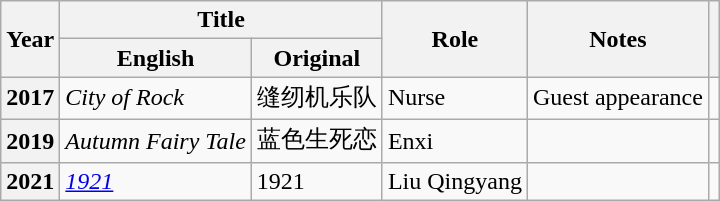<table class="wikitable sortable plainrowheaders">
<tr>
<th scope="col" rowspan="2">Year</th>
<th scope="col" colspan="2">Title</th>
<th scope="col" rowspan="2">Role</th>
<th scope="col" rowspan="2" class="unsortable">Notes</th>
<th scope="col" rowspan="2" class="unsortable"></th>
</tr>
<tr>
<th scope="col">English</th>
<th scope="col">Original</th>
</tr>
<tr>
<th scope="row">2017</th>
<td><em>City of Rock</em></td>
<td>缝纫机乐队</td>
<td>Nurse</td>
<td>Guest appearance</td>
<td></td>
</tr>
<tr>
<th scope="row">2019</th>
<td><em>Autumn Fairy Tale</em></td>
<td>蓝色生死恋</td>
<td>Enxi</td>
<td></td>
<td></td>
</tr>
<tr>
<th scope="row">2021</th>
<td><em><a href='#'>1921</a></em></td>
<td>1921</td>
<td>Liu Qingyang</td>
<td></td>
<td></td>
</tr>
</table>
